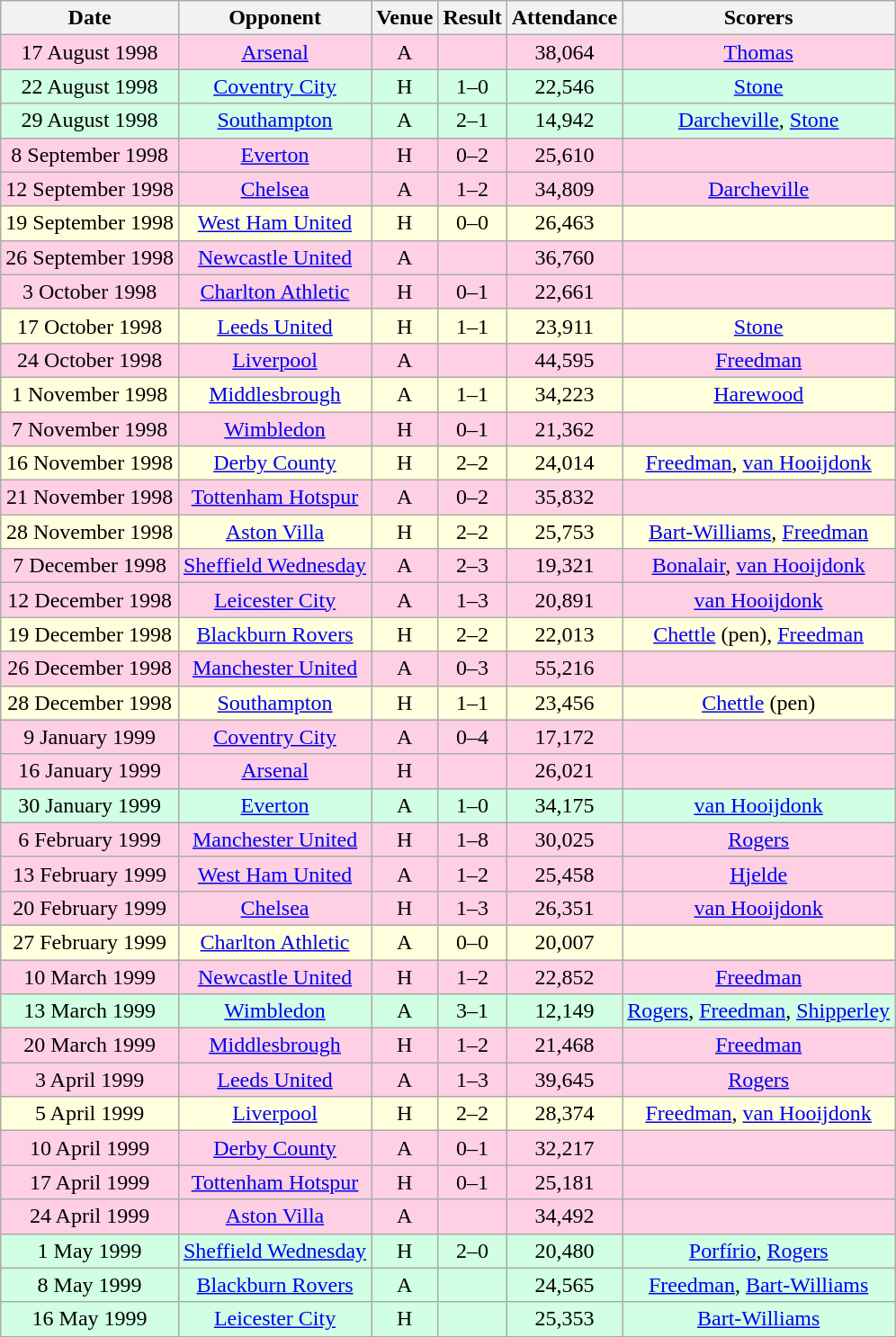<table class="wikitable sortable" style="font-size:100%; text-align:center">
<tr>
<th>Date</th>
<th>Opponent</th>
<th>Venue</th>
<th>Result</th>
<th>Attendance</th>
<th>Scorers</th>
</tr>
<tr style="background-color: #ffd0e3;">
<td>17 August 1998</td>
<td><a href='#'>Arsenal</a></td>
<td>A</td>
<td></td>
<td>38,064</td>
<td><a href='#'>Thomas</a></td>
</tr>
<tr style="background-color: #d0ffe3;">
<td>22 August 1998</td>
<td><a href='#'>Coventry City</a></td>
<td>H</td>
<td>1–0</td>
<td>22,546</td>
<td><a href='#'>Stone</a></td>
</tr>
<tr style="background-color: #d0ffe3;">
<td>29 August 1998</td>
<td><a href='#'>Southampton</a></td>
<td>A</td>
<td>2–1</td>
<td>14,942</td>
<td><a href='#'>Darcheville</a>, <a href='#'>Stone</a></td>
</tr>
<tr style="background-color: #ffd0e3;">
<td>8 September 1998</td>
<td><a href='#'>Everton</a></td>
<td>H</td>
<td>0–2</td>
<td>25,610</td>
<td></td>
</tr>
<tr style="background-color: #ffd0e3;">
<td>12 September 1998</td>
<td><a href='#'>Chelsea</a></td>
<td>A</td>
<td>1–2</td>
<td>34,809</td>
<td><a href='#'>Darcheville</a></td>
</tr>
<tr style="background-color: #ffffdd;">
<td>19 September 1998</td>
<td><a href='#'>West Ham United</a></td>
<td>H</td>
<td>0–0</td>
<td>26,463</td>
<td></td>
</tr>
<tr style="background-color: #ffd0e3;">
<td>26 September 1998</td>
<td><a href='#'>Newcastle United</a></td>
<td>A</td>
<td></td>
<td>36,760</td>
<td></td>
</tr>
<tr style="background-color: #ffd0e3;">
<td>3 October 1998</td>
<td><a href='#'>Charlton Athletic</a></td>
<td>H</td>
<td>0–1</td>
<td>22,661</td>
<td></td>
</tr>
<tr style="background-color: #ffffdd;">
<td>17 October 1998</td>
<td><a href='#'>Leeds United</a></td>
<td>H</td>
<td>1–1</td>
<td>23,911</td>
<td><a href='#'>Stone</a></td>
</tr>
<tr style="background-color: #ffd0e3;">
<td>24 October 1998</td>
<td><a href='#'>Liverpool</a></td>
<td>A</td>
<td></td>
<td>44,595</td>
<td><a href='#'>Freedman</a></td>
</tr>
<tr style="background-color: #ffffdd;">
<td>1 November 1998</td>
<td><a href='#'>Middlesbrough</a></td>
<td>A</td>
<td>1–1</td>
<td>34,223</td>
<td><a href='#'>Harewood</a></td>
</tr>
<tr style="background-color: #ffd0e3;">
<td>7 November 1998</td>
<td><a href='#'>Wimbledon</a></td>
<td>H</td>
<td>0–1</td>
<td>21,362</td>
<td></td>
</tr>
<tr style="background-color: #ffffdd;">
<td>16 November 1998</td>
<td><a href='#'>Derby County</a></td>
<td>H</td>
<td>2–2</td>
<td>24,014</td>
<td><a href='#'>Freedman</a>, <a href='#'>van Hooijdonk</a></td>
</tr>
<tr style="background-color: #ffd0e3;">
<td>21 November 1998</td>
<td><a href='#'>Tottenham Hotspur</a></td>
<td>A</td>
<td>0–2</td>
<td>35,832</td>
<td></td>
</tr>
<tr style="background-color: #ffffdd;">
<td>28 November 1998</td>
<td><a href='#'>Aston Villa</a></td>
<td>H</td>
<td>2–2</td>
<td>25,753</td>
<td><a href='#'>Bart-Williams</a>, <a href='#'>Freedman</a></td>
</tr>
<tr style="background-color: #ffd0e3;">
<td>7 December 1998</td>
<td><a href='#'>Sheffield Wednesday</a></td>
<td>A</td>
<td>2–3</td>
<td>19,321</td>
<td><a href='#'>Bonalair</a>, <a href='#'>van Hooijdonk</a></td>
</tr>
<tr style="background-color: #ffd0e3;">
<td>12 December 1998</td>
<td><a href='#'>Leicester City</a></td>
<td>A</td>
<td>1–3</td>
<td>20,891</td>
<td><a href='#'>van Hooijdonk</a></td>
</tr>
<tr style="background-color: #ffffdd;">
<td>19 December 1998</td>
<td><a href='#'>Blackburn Rovers</a></td>
<td>H</td>
<td>2–2</td>
<td>22,013</td>
<td><a href='#'>Chettle</a> (pen), <a href='#'>Freedman</a></td>
</tr>
<tr style="background-color: #ffd0e3;">
<td>26 December 1998</td>
<td><a href='#'>Manchester United</a></td>
<td>A</td>
<td>0–3</td>
<td>55,216</td>
<td></td>
</tr>
<tr style="background-color: #ffffdd;">
<td>28 December 1998</td>
<td><a href='#'>Southampton</a></td>
<td>H</td>
<td>1–1</td>
<td>23,456</td>
<td><a href='#'>Chettle</a> (pen)</td>
</tr>
<tr style="background-color: #ffd0e3;">
<td>9 January 1999</td>
<td><a href='#'>Coventry City</a></td>
<td>A</td>
<td>0–4</td>
<td>17,172</td>
<td></td>
</tr>
<tr style="background-color: #ffd0e3;">
<td>16 January 1999</td>
<td><a href='#'>Arsenal</a></td>
<td>H</td>
<td></td>
<td>26,021</td>
<td></td>
</tr>
<tr style="background-color: #d0ffe3;">
<td>30 January 1999</td>
<td><a href='#'>Everton</a></td>
<td>A</td>
<td>1–0</td>
<td>34,175</td>
<td><a href='#'>van Hooijdonk</a></td>
</tr>
<tr style="background-color: #ffd0e3;">
<td>6 February 1999</td>
<td><a href='#'>Manchester United</a></td>
<td>H</td>
<td>1–8</td>
<td>30,025</td>
<td><a href='#'>Rogers</a></td>
</tr>
<tr style="background-color: #ffd0e3;">
<td>13 February 1999</td>
<td><a href='#'>West Ham United</a></td>
<td>A</td>
<td>1–2</td>
<td>25,458</td>
<td><a href='#'>Hjelde</a></td>
</tr>
<tr style="background-color: #ffd0e3;">
<td>20 February 1999</td>
<td><a href='#'>Chelsea</a></td>
<td>H</td>
<td>1–3</td>
<td>26,351</td>
<td><a href='#'>van Hooijdonk</a></td>
</tr>
<tr style="background-color: #ffffdd;">
<td>27 February 1999</td>
<td><a href='#'>Charlton Athletic</a></td>
<td>A</td>
<td>0–0</td>
<td>20,007</td>
<td></td>
</tr>
<tr style="background-color: #ffd0e3;">
<td>10 March 1999</td>
<td><a href='#'>Newcastle United</a></td>
<td>H</td>
<td>1–2</td>
<td>22,852</td>
<td><a href='#'>Freedman</a></td>
</tr>
<tr style="background-color: #d0ffe3;">
<td>13 March 1999</td>
<td><a href='#'>Wimbledon</a></td>
<td>A</td>
<td>3–1</td>
<td>12,149</td>
<td><a href='#'>Rogers</a>, <a href='#'>Freedman</a>, <a href='#'>Shipperley</a></td>
</tr>
<tr style="background-color: #ffd0e3;">
<td>20 March 1999</td>
<td><a href='#'>Middlesbrough</a></td>
<td>H</td>
<td>1–2</td>
<td>21,468</td>
<td><a href='#'>Freedman</a></td>
</tr>
<tr style="background-color: #ffd0e3;">
<td>3 April 1999</td>
<td><a href='#'>Leeds United</a></td>
<td>A</td>
<td>1–3</td>
<td>39,645</td>
<td><a href='#'>Rogers</a></td>
</tr>
<tr style="background-color: #ffffdd;">
<td>5 April 1999</td>
<td><a href='#'>Liverpool</a></td>
<td>H</td>
<td>2–2</td>
<td>28,374</td>
<td><a href='#'>Freedman</a>, <a href='#'>van Hooijdonk</a></td>
</tr>
<tr style="background-color: #ffd0e3;">
<td>10 April 1999</td>
<td><a href='#'>Derby County</a></td>
<td>A</td>
<td>0–1</td>
<td>32,217</td>
<td></td>
</tr>
<tr style="background-color: #ffd0e3;">
<td>17 April 1999</td>
<td><a href='#'>Tottenham Hotspur</a></td>
<td>H</td>
<td>0–1</td>
<td>25,181</td>
<td></td>
</tr>
<tr style="background-color: #ffd0e3;">
<td>24 April 1999</td>
<td><a href='#'>Aston Villa</a></td>
<td>A</td>
<td></td>
<td>34,492</td>
<td></td>
</tr>
<tr style="background-color: #d0ffe3;">
<td>1 May 1999</td>
<td><a href='#'>Sheffield Wednesday</a></td>
<td>H</td>
<td>2–0</td>
<td>20,480</td>
<td><a href='#'>Porfírio</a>, <a href='#'>Rogers</a></td>
</tr>
<tr style="background-color: #d0ffe3;">
<td>8 May 1999</td>
<td><a href='#'>Blackburn Rovers</a></td>
<td>A</td>
<td></td>
<td>24,565</td>
<td><a href='#'>Freedman</a>, <a href='#'>Bart-Williams</a></td>
</tr>
<tr style="background-color: #d0ffe3;">
<td>16 May 1999</td>
<td><a href='#'>Leicester City</a></td>
<td>H</td>
<td></td>
<td>25,353</td>
<td><a href='#'>Bart-Williams</a></td>
</tr>
</table>
